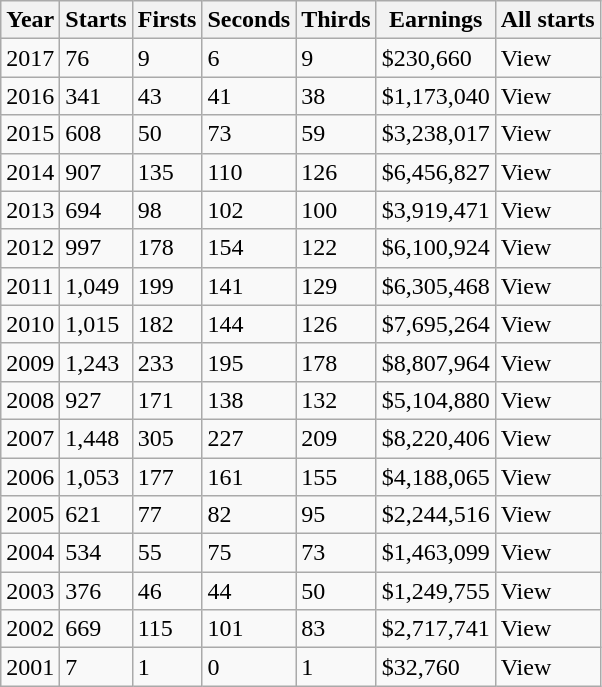<table class="wikitable">
<tr>
<th>Year</th>
<th>Starts</th>
<th>Firsts</th>
<th>Seconds</th>
<th>Thirds</th>
<th>Earnings</th>
<th>All starts</th>
</tr>
<tr>
<td>2017</td>
<td>76</td>
<td>9</td>
<td>6</td>
<td>9</td>
<td>$230,660</td>
<td>View</td>
</tr>
<tr>
<td>2016</td>
<td>341</td>
<td>43</td>
<td>41</td>
<td>38</td>
<td>$1,173,040</td>
<td>View</td>
</tr>
<tr>
<td>2015</td>
<td>608</td>
<td>50</td>
<td>73</td>
<td>59</td>
<td>$3,238,017</td>
<td>View</td>
</tr>
<tr>
<td>2014</td>
<td>907</td>
<td>135</td>
<td>110</td>
<td>126</td>
<td>$6,456,827</td>
<td>View</td>
</tr>
<tr>
<td>2013</td>
<td>694</td>
<td>98</td>
<td>102</td>
<td>100</td>
<td>$3,919,471</td>
<td>View</td>
</tr>
<tr>
<td>2012</td>
<td>997</td>
<td>178</td>
<td>154</td>
<td>122</td>
<td>$6,100,924</td>
<td>View</td>
</tr>
<tr>
<td>2011</td>
<td>1,049</td>
<td>199</td>
<td>141</td>
<td>129</td>
<td>$6,305,468</td>
<td>View</td>
</tr>
<tr>
<td>2010</td>
<td>1,015</td>
<td>182</td>
<td>144</td>
<td>126</td>
<td>$7,695,264</td>
<td>View</td>
</tr>
<tr>
<td>2009</td>
<td>1,243</td>
<td>233</td>
<td>195</td>
<td>178</td>
<td>$8,807,964</td>
<td>View</td>
</tr>
<tr>
<td>2008</td>
<td>927</td>
<td>171</td>
<td>138</td>
<td>132</td>
<td>$5,104,880</td>
<td>View</td>
</tr>
<tr>
<td>2007</td>
<td>1,448</td>
<td>305</td>
<td>227</td>
<td>209</td>
<td>$8,220,406</td>
<td>View</td>
</tr>
<tr>
<td>2006</td>
<td>1,053</td>
<td>177</td>
<td>161</td>
<td>155</td>
<td>$4,188,065</td>
<td>View</td>
</tr>
<tr>
<td>2005</td>
<td>621</td>
<td>77</td>
<td>82</td>
<td>95</td>
<td>$2,244,516</td>
<td>View</td>
</tr>
<tr>
<td>2004</td>
<td>534</td>
<td>55</td>
<td>75</td>
<td>73</td>
<td>$1,463,099</td>
<td>View</td>
</tr>
<tr>
<td>2003</td>
<td>376</td>
<td>46</td>
<td>44</td>
<td>50</td>
<td>$1,249,755</td>
<td>View</td>
</tr>
<tr>
<td>2002</td>
<td>669</td>
<td>115</td>
<td>101</td>
<td>83</td>
<td>$2,717,741</td>
<td>View</td>
</tr>
<tr>
<td>2001</td>
<td>7</td>
<td>1</td>
<td>0</td>
<td>1</td>
<td>$32,760</td>
<td>View</td>
</tr>
</table>
